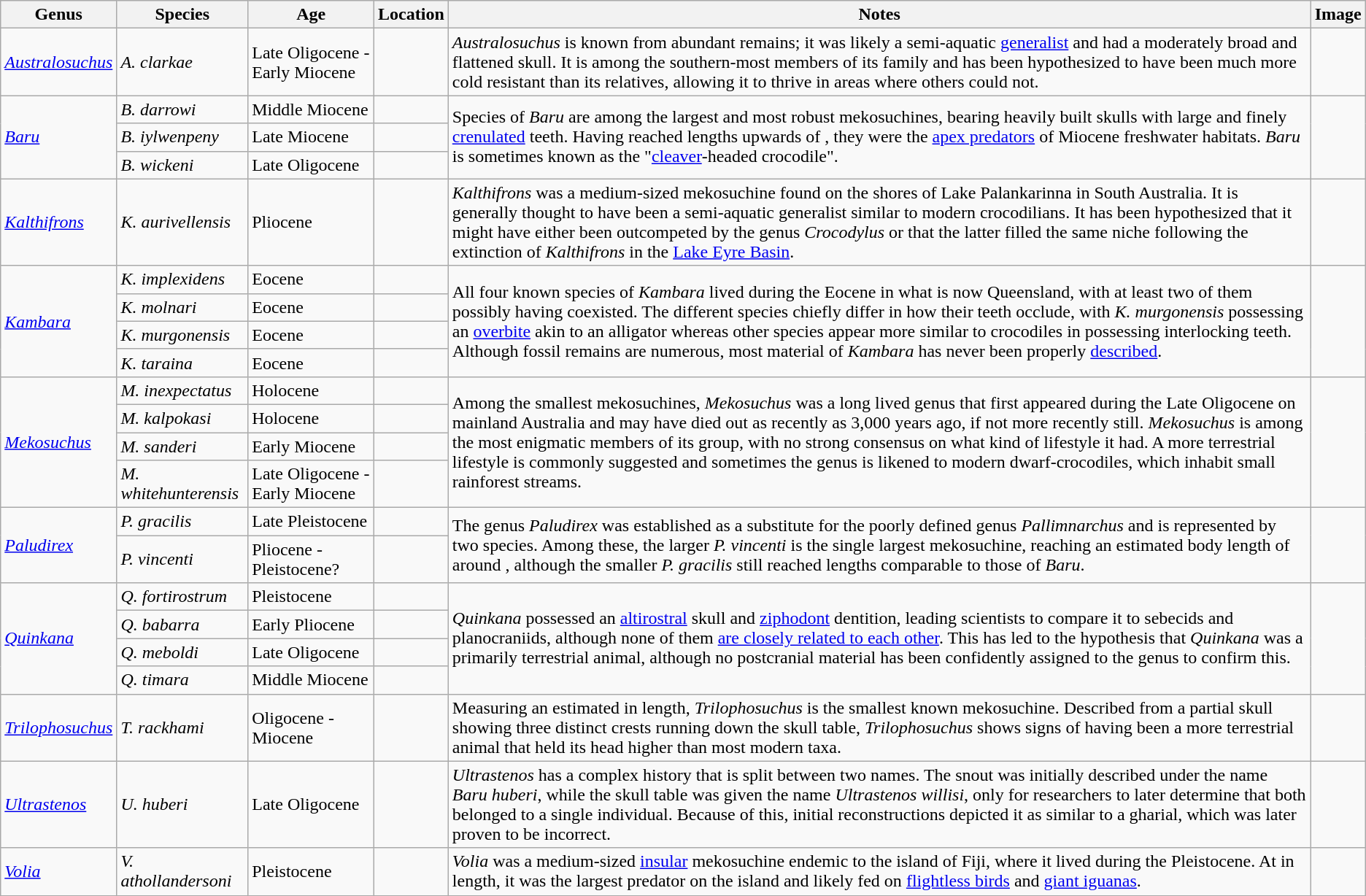<table class="wikitable">
<tr>
<th>Genus</th>
<th>Species</th>
<th>Age</th>
<th>Location</th>
<th>Notes</th>
<th>Image</th>
</tr>
<tr>
<td><em><a href='#'>Australosuchus</a></em></td>
<td><em>A. clarkae</em></td>
<td>Late Oligocene - Early Miocene</td>
<td></td>
<td><em>Australosuchus</em> is known from abundant remains; it was likely a semi-aquatic <a href='#'>generalist</a> and had a moderately broad and flattened skull. It is among the southern-most members of its family and has been hypothesized to have been much more cold resistant than its relatives, allowing it to thrive in areas where others could not.</td>
<td></td>
</tr>
<tr>
<td rowspan=3><em><a href='#'>Baru</a></em></td>
<td><em>B. darrowi</em></td>
<td>Middle Miocene</td>
<td><br></td>
<td rowspan=3>Species of <em>Baru</em> are among the largest and most robust mekosuchines, bearing heavily built skulls with large and finely <a href='#'>crenulated</a> teeth. Having reached lengths upwards of , they were the <a href='#'>apex predators</a> of Miocene freshwater habitats. <em>Baru</em> is sometimes known as the "<a href='#'>cleaver</a>-headed crocodile".</td>
<td rowspan=3></td>
</tr>
<tr>
<td><em>B. iylwenpeny</em></td>
<td>Late Miocene</td>
<td></td>
</tr>
<tr>
<td><em>B. wickeni</em></td>
<td>Late Oligocene</td>
<td><br></td>
</tr>
<tr>
<td><em><a href='#'>Kalthifrons</a></em></td>
<td><em>K. aurivellensis</em></td>
<td>Pliocene</td>
<td></td>
<td><em>Kalthifrons</em> was a medium-sized mekosuchine found on the shores of Lake Palankarinna in South Australia. It is generally thought to have been a semi-aquatic generalist similar to modern crocodilians. It has been hypothesized that it might have either been outcompeted by the genus <em>Crocodylus</em> or that the latter filled the same niche following the extinction of <em>Kalthifrons</em> in the <a href='#'>Lake Eyre Basin</a>.</td>
<td></td>
</tr>
<tr>
<td rowspan=4><em><a href='#'>Kambara</a></em></td>
<td><em>K. implexidens</em></td>
<td>Eocene</td>
<td></td>
<td rowspan=4>All four known species of <em>Kambara</em> lived during the Eocene in what is now Queensland, with at least two of them possibly having coexisted. The different species chiefly differ in how their teeth occlude, with <em>K. murgonensis</em> possessing an <a href='#'>overbite</a> akin to an alligator whereas other species appear more similar to crocodiles in possessing interlocking teeth. Although fossil remains are numerous, most material of <em>Kambara</em> has never been properly <a href='#'>described</a>.</td>
<td rowspan=4></td>
</tr>
<tr>
<td><em>K. molnari</em></td>
<td>Eocene</td>
<td></td>
</tr>
<tr>
<td><em>K. murgonensis</em></td>
<td>Eocene</td>
<td></td>
</tr>
<tr>
<td><em>K. taraina</em></td>
<td>Eocene</td>
<td></td>
</tr>
<tr>
<td rowspan=4><em><a href='#'>Mekosuchus</a></em></td>
<td><em>M. inexpectatus</em></td>
<td>Holocene</td>
<td></td>
<td rowspan=4>Among the smallest mekosuchines, <em>Mekosuchus</em> was a long lived genus that first appeared during the Late Oligocene on mainland Australia and may have died out as recently as 3,000 years ago, if not more recently still. <em>Mekosuchus</em> is among the most enigmatic members of its group, with no strong consensus on what kind of lifestyle it had. A more terrestrial lifestyle is commonly suggested and sometimes the genus is likened to modern dwarf-crocodiles, which inhabit small rainforest streams.</td>
<td rowspan=4></td>
</tr>
<tr>
<td><em>M. kalpokasi</em></td>
<td>Holocene</td>
<td></td>
</tr>
<tr>
<td><em>M. sanderi</em></td>
<td>Early Miocene</td>
<td></td>
</tr>
<tr>
<td><em>M. whitehunterensis</em></td>
<td>Late Oligocene - Early Miocene</td>
<td></td>
</tr>
<tr>
<td rowspan=2><em><a href='#'>Paludirex</a></em></td>
<td><em>P. gracilis</em></td>
<td>Late Pleistocene</td>
<td></td>
<td rowspan=2>The genus <em>Paludirex</em> was established as a substitute for the poorly defined genus <em>Pallimnarchus</em> and is represented by two species. Among these, the larger <em>P. vincenti</em> is the single largest mekosuchine, reaching an estimated body length of around , although the smaller <em>P. gracilis</em> still reached lengths comparable to those of <em>Baru</em>.</td>
<td rowspan=2></td>
</tr>
<tr>
<td><em>P. vincenti</em></td>
<td>Pliocene - Pleistocene?</td>
<td></td>
</tr>
<tr>
<td rowspan=4><em><a href='#'>Quinkana</a></em></td>
<td><em>Q. fortirostrum</em></td>
<td>Pleistocene</td>
<td></td>
<td rowspan=4><em>Quinkana</em> possessed an <a href='#'>altirostral</a> skull and <a href='#'>ziphodont</a> dentition, leading scientists to compare it to sebecids and planocraniids, although none of them <a href='#'>are closely related to each other</a>. This has led to the hypothesis that <em>Quinkana</em> was a primarily terrestrial animal, although no postcranial material has been confidently assigned to the genus to confirm this.</td>
<td rowspan=4></td>
</tr>
<tr>
<td><em>Q. babarra</em></td>
<td>Early Pliocene</td>
<td></td>
</tr>
<tr>
<td><em>Q. meboldi</em></td>
<td>Late Oligocene</td>
<td></td>
</tr>
<tr>
<td><em>Q. timara</em></td>
<td>Middle Miocene</td>
<td></td>
</tr>
<tr>
<td><em><a href='#'>Trilophosuchus</a></em></td>
<td><em>T. rackhami</em></td>
<td>Oligocene - Miocene</td>
<td></td>
<td>Measuring an estimated  in length, <em>Trilophosuchus</em> is the smallest known mekosuchine. Described from a partial skull showing three distinct crests running down the skull table, <em>Trilophosuchus</em> shows signs of having been a more terrestrial animal that held its head higher than most modern taxa.</td>
<td></td>
</tr>
<tr>
<td><em><a href='#'>Ultrastenos</a></em></td>
<td><em>U. huberi</em></td>
<td>Late Oligocene</td>
<td></td>
<td><em>Ultrastenos</em> has a complex history that is split between two names. The snout was initially described under the name <em>Baru huberi</em>, while the skull table was given the name <em>Ultrastenos willisi</em>, only for researchers to later determine that both belonged to a single individual. Because of this, initial reconstructions depicted it as similar to a gharial, which was later proven to be incorrect.</td>
<td></td>
</tr>
<tr>
<td><em><a href='#'>Volia</a></em></td>
<td><em>V. athollandersoni</em></td>
<td>Pleistocene</td>
<td></td>
<td><em>Volia</em> was a medium-sized <a href='#'>insular</a> mekosuchine endemic to the island of Fiji, where it lived during the Pleistocene. At  in length, it was the largest predator on the island and likely fed on <a href='#'>flightless birds</a> and <a href='#'>giant iguanas</a>.</td>
<td></td>
</tr>
<tr>
</tr>
</table>
